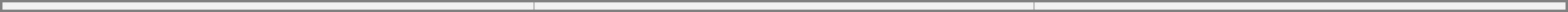<table class="wikitable"  style="width:100%; border:2px solid grey">
<tr>
<th></th>
<th></th>
<th></th>
</tr>
</table>
